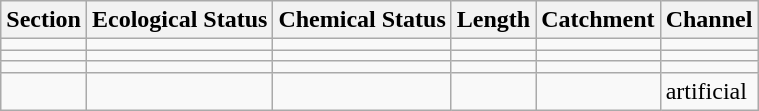<table class="wikitable">
<tr>
<th>Section</th>
<th>Ecological Status</th>
<th>Chemical Status</th>
<th>Length</th>
<th>Catchment</th>
<th>Channel</th>
</tr>
<tr>
<td></td>
<td></td>
<td></td>
<td></td>
<td></td>
<td></td>
</tr>
<tr>
<td></td>
<td></td>
<td></td>
<td></td>
<td></td>
<td></td>
</tr>
<tr>
<td></td>
<td></td>
<td></td>
<td></td>
<td></td>
<td></td>
</tr>
<tr>
<td></td>
<td></td>
<td></td>
<td></td>
<td></td>
<td>artificial</td>
</tr>
</table>
